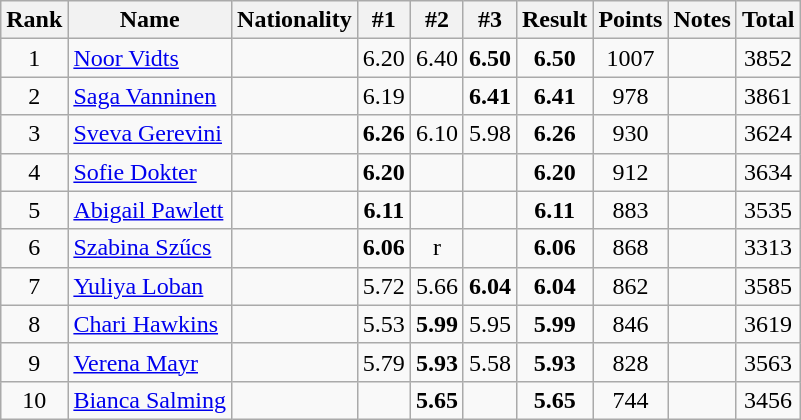<table class="wikitable sortable" style="text-align:center">
<tr>
<th>Rank</th>
<th>Name</th>
<th>Nationality</th>
<th>#1</th>
<th>#2</th>
<th>#3</th>
<th>Result</th>
<th>Points</th>
<th>Notes</th>
<th>Total</th>
</tr>
<tr>
<td>1</td>
<td align="left"><a href='#'>Noor Vidts</a></td>
<td align=left></td>
<td>6.20</td>
<td>6.40</td>
<td><strong>6.50</strong></td>
<td><strong>6.50</strong></td>
<td>1007</td>
<td></td>
<td>3852</td>
</tr>
<tr>
<td>2</td>
<td align="left"><a href='#'>Saga Vanninen</a></td>
<td align=left></td>
<td>6.19</td>
<td></td>
<td><strong>6.41</strong></td>
<td><strong>6.41</strong></td>
<td>978</td>
<td></td>
<td>3861</td>
</tr>
<tr>
<td>3</td>
<td align="left"><a href='#'>Sveva Gerevini</a></td>
<td align=left></td>
<td><strong>6.26</strong></td>
<td>6.10</td>
<td>5.98</td>
<td><strong>6.26</strong></td>
<td>930</td>
<td></td>
<td>3624</td>
</tr>
<tr>
<td>4</td>
<td align="left"><a href='#'>Sofie Dokter</a></td>
<td align=left></td>
<td><strong>6.20</strong></td>
<td></td>
<td></td>
<td><strong>6.20</strong></td>
<td>912</td>
<td></td>
<td>3634</td>
</tr>
<tr>
<td>5</td>
<td align="left"><a href='#'>Abigail Pawlett</a></td>
<td align=left></td>
<td><strong>6.11</strong></td>
<td></td>
<td></td>
<td><strong>6.11</strong></td>
<td>883</td>
<td></td>
<td>3535</td>
</tr>
<tr>
<td>6</td>
<td align="left"><a href='#'>Szabina Szűcs</a></td>
<td align=left></td>
<td><strong>6.06</strong></td>
<td>r</td>
<td></td>
<td><strong>6.06</strong></td>
<td>868</td>
<td></td>
<td>3313</td>
</tr>
<tr>
<td>7</td>
<td align="left"><a href='#'>Yuliya Loban</a></td>
<td align=left></td>
<td>5.72</td>
<td>5.66</td>
<td><strong>6.04</strong></td>
<td><strong>6.04</strong></td>
<td>862</td>
<td></td>
<td>3585</td>
</tr>
<tr>
<td>8</td>
<td align="left"><a href='#'>Chari Hawkins</a></td>
<td align=left></td>
<td>5.53</td>
<td><strong>5.99</strong></td>
<td>5.95</td>
<td><strong>5.99</strong></td>
<td>846</td>
<td></td>
<td>3619</td>
</tr>
<tr>
<td>9</td>
<td align="left"><a href='#'>Verena Mayr</a></td>
<td align=left></td>
<td>5.79</td>
<td><strong>5.93</strong></td>
<td>5.58</td>
<td><strong>5.93</strong></td>
<td>828</td>
<td></td>
<td>3563</td>
</tr>
<tr>
<td>10</td>
<td align="left"><a href='#'>Bianca Salming</a></td>
<td align=left></td>
<td></td>
<td><strong>5.65</strong></td>
<td></td>
<td><strong>5.65</strong></td>
<td>744</td>
<td></td>
<td>3456</td>
</tr>
</table>
